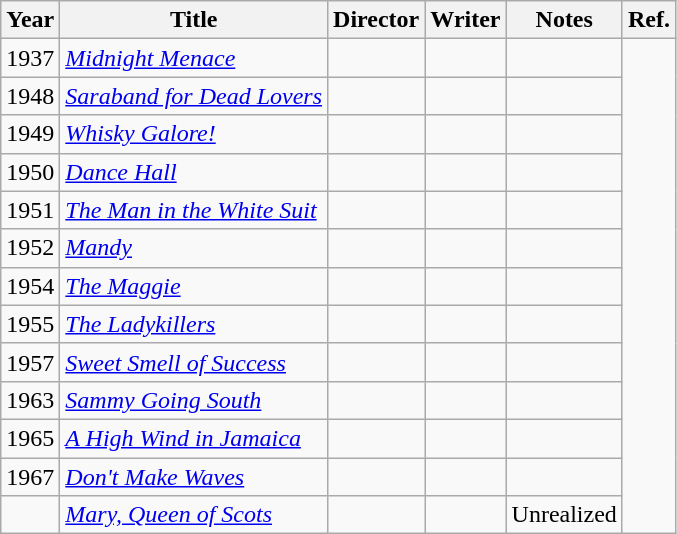<table class="wikitable">
<tr>
<th>Year</th>
<th>Title</th>
<th>Director</th>
<th>Writer</th>
<th>Notes</th>
<th>Ref.</th>
</tr>
<tr>
<td>1937</td>
<td><em><a href='#'>Midnight Menace</a></em></td>
<td></td>
<td></td>
<td></td>
<td rowspan=13></td>
</tr>
<tr>
<td>1948</td>
<td><em><a href='#'>Saraband for Dead Lovers</a></em></td>
<td></td>
<td></td>
<td></td>
</tr>
<tr>
<td>1949</td>
<td><em><a href='#'>Whisky Galore!</a></em></td>
<td></td>
<td></td>
<td></td>
</tr>
<tr>
<td>1950</td>
<td><em><a href='#'>Dance Hall</a></em></td>
<td></td>
<td></td>
<td></td>
</tr>
<tr>
<td>1951</td>
<td><em><a href='#'>The Man in the White Suit</a></em></td>
<td></td>
<td></td>
<td></td>
</tr>
<tr>
<td>1952</td>
<td><em><a href='#'>Mandy</a></em></td>
<td></td>
<td></td>
<td></td>
</tr>
<tr>
<td>1954</td>
<td><em><a href='#'>The Maggie</a></em></td>
<td></td>
<td></td>
<td></td>
</tr>
<tr>
<td>1955</td>
<td><em><a href='#'>The Ladykillers</a></em></td>
<td></td>
<td></td>
<td></td>
</tr>
<tr>
<td>1957</td>
<td><em><a href='#'>Sweet Smell of Success</a></em></td>
<td></td>
<td></td>
<td></td>
</tr>
<tr>
<td>1963</td>
<td><em><a href='#'>Sammy Going South</a></em></td>
<td></td>
<td></td>
<td></td>
</tr>
<tr>
<td>1965</td>
<td><em><a href='#'>A High Wind in Jamaica</a></em></td>
<td></td>
<td></td>
<td></td>
</tr>
<tr>
<td>1967</td>
<td><em><a href='#'>Don't Make Waves</a></em></td>
<td></td>
<td></td>
<td></td>
</tr>
<tr>
<td></td>
<td><em><a href='#'>Mary, Queen of Scots</a></em></td>
<td></td>
<td></td>
<td>Unrealized</td>
</tr>
</table>
